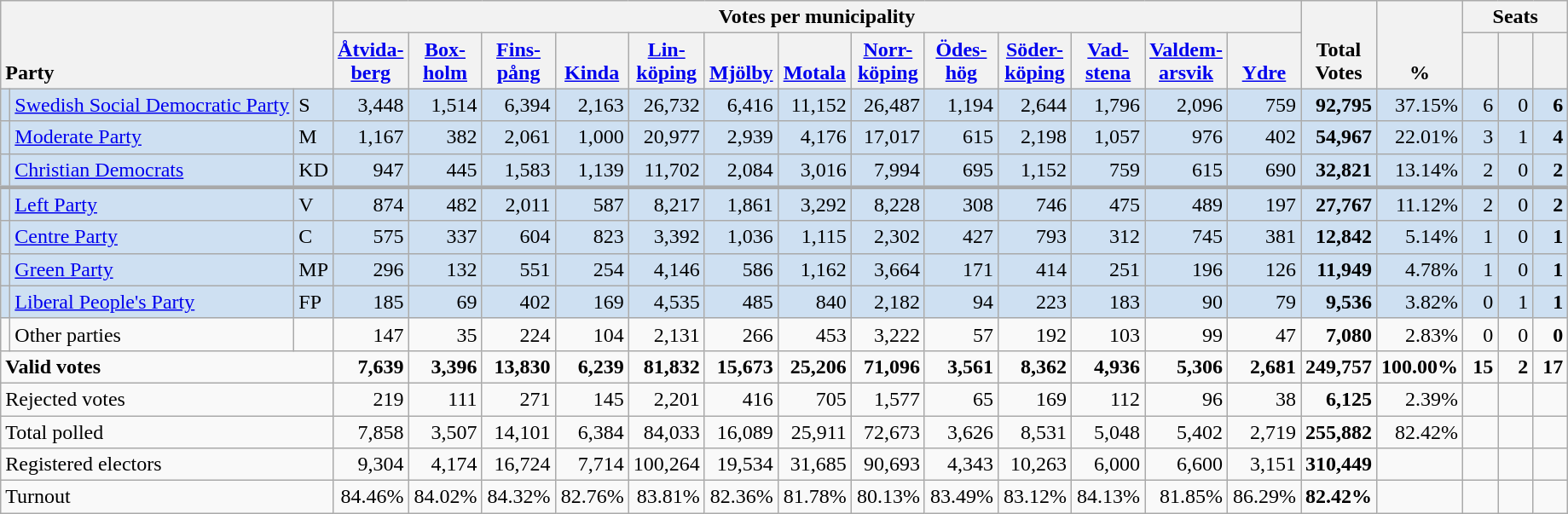<table class="wikitable" border="1" style="text-align:right;">
<tr>
<th style="text-align:left;" valign=bottom rowspan=2 colspan=3>Party</th>
<th colspan=13>Votes per municipality</th>
<th align=center valign=bottom rowspan=2 width="50">Total Votes</th>
<th align=center valign=bottom rowspan=2 width="50">%</th>
<th colspan=3>Seats</th>
</tr>
<tr>
<th align=center valign=bottom width="50"><a href='#'>Åtvida- berg</a></th>
<th align=center valign=bottom width="50"><a href='#'>Box- holm</a></th>
<th align=center valign=bottom width="50"><a href='#'>Fins- pång</a></th>
<th align=center valign=bottom width="50"><a href='#'>Kinda</a></th>
<th align=center valign=bottom width="50"><a href='#'>Lin- köping</a></th>
<th align=center valign=bottom width="50"><a href='#'>Mjölby</a></th>
<th align=center valign=bottom width="50"><a href='#'>Motala</a></th>
<th align=center valign=bottom width="50"><a href='#'>Norr- köping</a></th>
<th align=center valign=bottom width="50"><a href='#'>Ödes- hög</a></th>
<th align=center valign=bottom width="50"><a href='#'>Söder- köping</a></th>
<th align=center valign=bottom width="50"><a href='#'>Vad- stena</a></th>
<th align=center valign=bottom width="50"><a href='#'>Valdem- arsvik</a></th>
<th align=center valign=bottom width="50"><a href='#'>Ydre</a></th>
<th align=center valign=bottom width="20"><small></small></th>
<th align=center valign=bottom width="20"><small><a href='#'></a></small></th>
<th align=center valign=bottom width="20"><small></small></th>
</tr>
<tr style="background:#CEE0F2;">
<td></td>
<td align=left style="white-space: nowrap;"><a href='#'>Swedish Social Democratic Party</a></td>
<td align=left>S</td>
<td>3,448</td>
<td>1,514</td>
<td>6,394</td>
<td>2,163</td>
<td>26,732</td>
<td>6,416</td>
<td>11,152</td>
<td>26,487</td>
<td>1,194</td>
<td>2,644</td>
<td>1,796</td>
<td>2,096</td>
<td>759</td>
<td><strong>92,795</strong></td>
<td>37.15%</td>
<td>6</td>
<td>0</td>
<td><strong>6</strong></td>
</tr>
<tr style="background:#CEE0F2;">
<td></td>
<td align=left><a href='#'>Moderate Party</a></td>
<td align=left>M</td>
<td>1,167</td>
<td>382</td>
<td>2,061</td>
<td>1,000</td>
<td>20,977</td>
<td>2,939</td>
<td>4,176</td>
<td>17,017</td>
<td>615</td>
<td>2,198</td>
<td>1,057</td>
<td>976</td>
<td>402</td>
<td><strong>54,967</strong></td>
<td>22.01%</td>
<td>3</td>
<td>1</td>
<td><strong>4</strong></td>
</tr>
<tr style="background:#CEE0F2;">
<td></td>
<td align=left><a href='#'>Christian Democrats</a></td>
<td align=left>KD</td>
<td>947</td>
<td>445</td>
<td>1,583</td>
<td>1,139</td>
<td>11,702</td>
<td>2,084</td>
<td>3,016</td>
<td>7,994</td>
<td>695</td>
<td>1,152</td>
<td>759</td>
<td>615</td>
<td>690</td>
<td><strong>32,821</strong></td>
<td>13.14%</td>
<td>2</td>
<td>0</td>
<td><strong>2</strong></td>
</tr>
<tr style="background:#CEE0F2; border-top:3px solid darkgray;">
<td></td>
<td align=left><a href='#'>Left Party</a></td>
<td align=left>V</td>
<td>874</td>
<td>482</td>
<td>2,011</td>
<td>587</td>
<td>8,217</td>
<td>1,861</td>
<td>3,292</td>
<td>8,228</td>
<td>308</td>
<td>746</td>
<td>475</td>
<td>489</td>
<td>197</td>
<td><strong>27,767</strong></td>
<td>11.12%</td>
<td>2</td>
<td>0</td>
<td><strong>2</strong></td>
</tr>
<tr style="background:#CEE0F2;">
<td></td>
<td align=left><a href='#'>Centre Party</a></td>
<td align=left>C</td>
<td>575</td>
<td>337</td>
<td>604</td>
<td>823</td>
<td>3,392</td>
<td>1,036</td>
<td>1,115</td>
<td>2,302</td>
<td>427</td>
<td>793</td>
<td>312</td>
<td>745</td>
<td>381</td>
<td><strong>12,842</strong></td>
<td>5.14%</td>
<td>1</td>
<td>0</td>
<td><strong>1</strong></td>
</tr>
<tr style="background:#CEE0F2;">
<td></td>
<td align=left><a href='#'>Green Party</a></td>
<td align=left>MP</td>
<td>296</td>
<td>132</td>
<td>551</td>
<td>254</td>
<td>4,146</td>
<td>586</td>
<td>1,162</td>
<td>3,664</td>
<td>171</td>
<td>414</td>
<td>251</td>
<td>196</td>
<td>126</td>
<td><strong>11,949</strong></td>
<td>4.78%</td>
<td>1</td>
<td>0</td>
<td><strong>1</strong></td>
</tr>
<tr style="background:#CEE0F2;">
<td></td>
<td align=left><a href='#'>Liberal People's Party</a></td>
<td align=left>FP</td>
<td>185</td>
<td>69</td>
<td>402</td>
<td>169</td>
<td>4,535</td>
<td>485</td>
<td>840</td>
<td>2,182</td>
<td>94</td>
<td>223</td>
<td>183</td>
<td>90</td>
<td>79</td>
<td><strong>9,536</strong></td>
<td>3.82%</td>
<td>0</td>
<td>1</td>
<td><strong>1</strong></td>
</tr>
<tr>
<td></td>
<td align=left>Other parties</td>
<td></td>
<td>147</td>
<td>35</td>
<td>224</td>
<td>104</td>
<td>2,131</td>
<td>266</td>
<td>453</td>
<td>3,222</td>
<td>57</td>
<td>192</td>
<td>103</td>
<td>99</td>
<td>47</td>
<td><strong>7,080</strong></td>
<td>2.83%</td>
<td>0</td>
<td>0</td>
<td><strong>0</strong></td>
</tr>
<tr style="font-weight:bold">
<td align=left colspan=3>Valid votes</td>
<td>7,639</td>
<td>3,396</td>
<td>13,830</td>
<td>6,239</td>
<td>81,832</td>
<td>15,673</td>
<td>25,206</td>
<td>71,096</td>
<td>3,561</td>
<td>8,362</td>
<td>4,936</td>
<td>5,306</td>
<td>2,681</td>
<td>249,757</td>
<td>100.00%</td>
<td>15</td>
<td>2</td>
<td>17</td>
</tr>
<tr>
<td align=left colspan=3>Rejected votes</td>
<td>219</td>
<td>111</td>
<td>271</td>
<td>145</td>
<td>2,201</td>
<td>416</td>
<td>705</td>
<td>1,577</td>
<td>65</td>
<td>169</td>
<td>112</td>
<td>96</td>
<td>38</td>
<td><strong>6,125</strong></td>
<td>2.39%</td>
<td></td>
<td></td>
<td></td>
</tr>
<tr>
<td align=left colspan=3>Total polled</td>
<td>7,858</td>
<td>3,507</td>
<td>14,101</td>
<td>6,384</td>
<td>84,033</td>
<td>16,089</td>
<td>25,911</td>
<td>72,673</td>
<td>3,626</td>
<td>8,531</td>
<td>5,048</td>
<td>5,402</td>
<td>2,719</td>
<td><strong>255,882</strong></td>
<td>82.42%</td>
<td></td>
<td></td>
<td></td>
</tr>
<tr>
<td align=left colspan=3>Registered electors</td>
<td>9,304</td>
<td>4,174</td>
<td>16,724</td>
<td>7,714</td>
<td>100,264</td>
<td>19,534</td>
<td>31,685</td>
<td>90,693</td>
<td>4,343</td>
<td>10,263</td>
<td>6,000</td>
<td>6,600</td>
<td>3,151</td>
<td><strong>310,449</strong></td>
<td></td>
<td></td>
<td></td>
<td></td>
</tr>
<tr>
<td align=left colspan=3>Turnout</td>
<td>84.46%</td>
<td>84.02%</td>
<td>84.32%</td>
<td>82.76%</td>
<td>83.81%</td>
<td>82.36%</td>
<td>81.78%</td>
<td>80.13%</td>
<td>83.49%</td>
<td>83.12%</td>
<td>84.13%</td>
<td>81.85%</td>
<td>86.29%</td>
<td><strong>82.42%</strong></td>
<td></td>
<td></td>
<td></td>
<td></td>
</tr>
</table>
